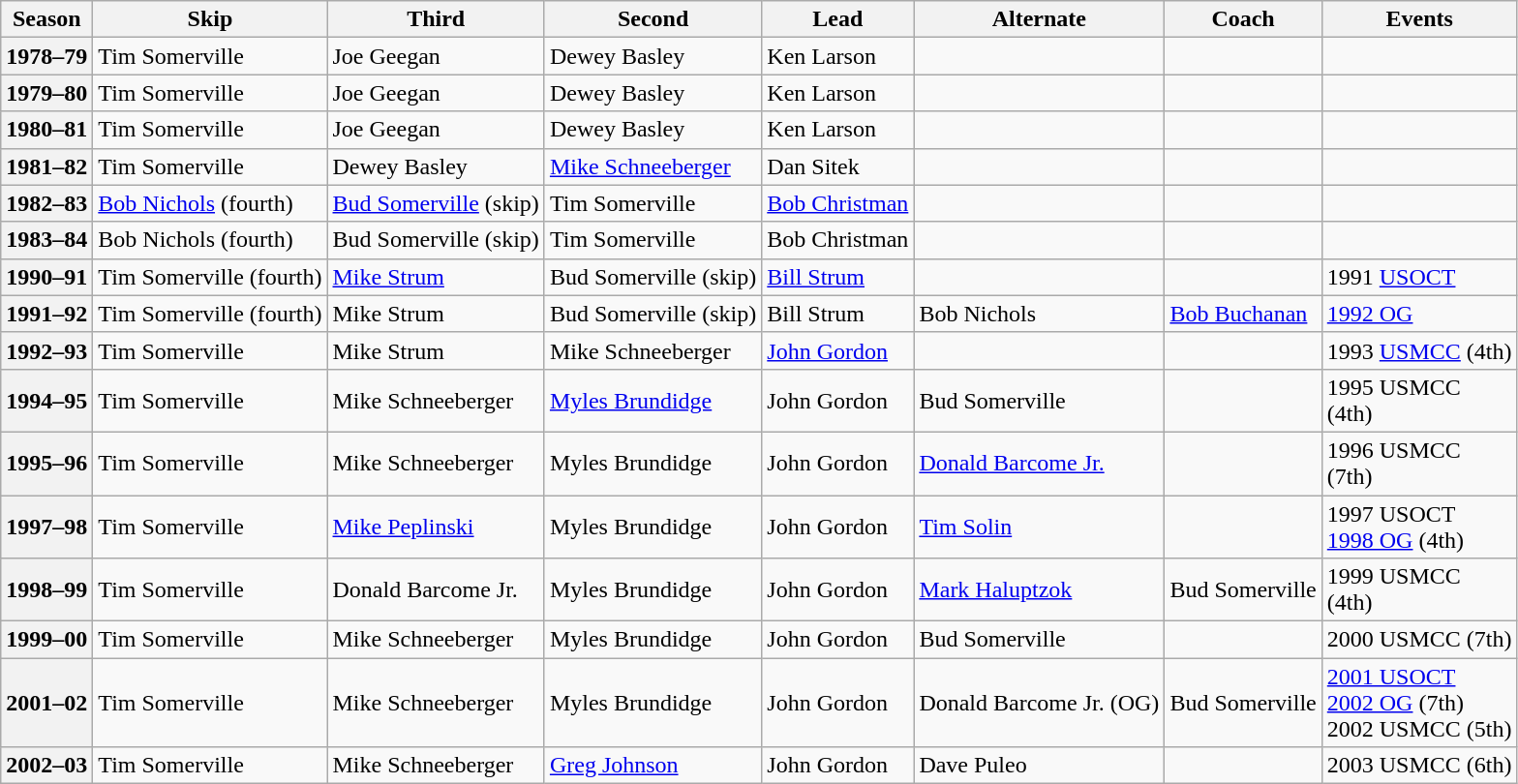<table class="wikitable">
<tr>
<th scope="col">Season</th>
<th scope="col">Skip</th>
<th scope="col">Third</th>
<th scope="col">Second</th>
<th scope="col">Lead</th>
<th scope="col">Alternate</th>
<th scope="col">Coach</th>
<th scope="col">Events</th>
</tr>
<tr>
<th scope="row">1978–79</th>
<td>Tim Somerville</td>
<td>Joe Geegan</td>
<td>Dewey Basley</td>
<td>Ken Larson</td>
<td></td>
<td></td>
<td></td>
</tr>
<tr>
<th scope="row">1979–80</th>
<td>Tim Somerville</td>
<td>Joe Geegan</td>
<td>Dewey Basley</td>
<td>Ken Larson</td>
<td></td>
<td></td>
<td></td>
</tr>
<tr>
<th scope="row">1980–81</th>
<td>Tim Somerville</td>
<td>Joe Geegan</td>
<td>Dewey Basley</td>
<td>Ken Larson</td>
<td></td>
<td></td>
<td></td>
</tr>
<tr>
<th scope="row">1981–82</th>
<td>Tim Somerville</td>
<td>Dewey Basley</td>
<td><a href='#'>Mike Schneeberger</a></td>
<td>Dan Sitek</td>
<td></td>
<td></td>
<td></td>
</tr>
<tr>
<th scope="row">1982–83</th>
<td><a href='#'>Bob Nichols</a> (fourth)</td>
<td><a href='#'>Bud Somerville</a> (skip)</td>
<td>Tim Somerville</td>
<td><a href='#'>Bob Christman</a></td>
<td></td>
<td></td>
<td></td>
</tr>
<tr>
<th scope="row">1983–84</th>
<td>Bob Nichols (fourth)</td>
<td>Bud Somerville (skip)</td>
<td>Tim Somerville</td>
<td>Bob Christman</td>
<td></td>
<td></td>
<td></td>
</tr>
<tr>
<th scope="row">1990–91</th>
<td>Tim Somerville (fourth)</td>
<td><a href='#'>Mike Strum</a></td>
<td>Bud Somerville (skip)</td>
<td><a href='#'>Bill Strum</a></td>
<td></td>
<td></td>
<td>1991 <a href='#'>USOCT</a> </td>
</tr>
<tr>
<th scope="row">1991–92</th>
<td>Tim Somerville (fourth)</td>
<td>Mike Strum</td>
<td>Bud Somerville (skip)</td>
<td>Bill Strum</td>
<td>Bob Nichols</td>
<td><a href='#'>Bob Buchanan</a></td>
<td><a href='#'>1992 OG</a> </td>
</tr>
<tr>
<th scope="row">1992–93</th>
<td>Tim Somerville</td>
<td>Mike Strum</td>
<td>Mike Schneeberger</td>
<td><a href='#'>John Gordon</a></td>
<td></td>
<td></td>
<td>1993 <a href='#'>USMCC</a> (4th)</td>
</tr>
<tr>
<th scope="row">1994–95</th>
<td>Tim Somerville</td>
<td>Mike Schneeberger</td>
<td><a href='#'>Myles Brundidge</a></td>
<td>John Gordon</td>
<td>Bud Somerville</td>
<td></td>
<td>1995 USMCC <br> (4th)</td>
</tr>
<tr>
<th scope="row">1995–96</th>
<td>Tim Somerville</td>
<td>Mike Schneeberger</td>
<td>Myles Brundidge</td>
<td>John Gordon</td>
<td><a href='#'>Donald Barcome Jr.</a></td>
<td></td>
<td>1996 USMCC <br> (7th)</td>
</tr>
<tr>
<th scope="row">1997–98</th>
<td>Tim Somerville</td>
<td><a href='#'>Mike Peplinski</a></td>
<td>Myles Brundidge</td>
<td>John Gordon</td>
<td><a href='#'>Tim Solin</a></td>
<td></td>
<td>1997 USOCT <br><a href='#'>1998 OG</a> (4th)</td>
</tr>
<tr>
<th scope="row">1998–99</th>
<td>Tim Somerville</td>
<td>Donald Barcome Jr.</td>
<td>Myles Brundidge</td>
<td>John Gordon</td>
<td><a href='#'>Mark Haluptzok</a></td>
<td>Bud Somerville</td>
<td>1999 USMCC <br> (4th)</td>
</tr>
<tr>
<th scope="row">1999–00</th>
<td>Tim Somerville</td>
<td>Mike Schneeberger</td>
<td>Myles Brundidge</td>
<td>John Gordon</td>
<td>Bud Somerville</td>
<td></td>
<td>2000 USMCC (7th)</td>
</tr>
<tr>
<th scope="row">2001–02</th>
<td>Tim Somerville</td>
<td>Mike Schneeberger</td>
<td>Myles Brundidge</td>
<td>John Gordon</td>
<td>Donald Barcome Jr. (OG)</td>
<td>Bud Somerville</td>
<td><a href='#'>2001 USOCT</a> <br><a href='#'>2002 OG</a> (7th)<br> 2002 USMCC (5th)</td>
</tr>
<tr>
<th scope="row">2002–03</th>
<td>Tim Somerville</td>
<td>Mike Schneeberger</td>
<td><a href='#'>Greg Johnson</a></td>
<td>John Gordon</td>
<td>Dave Puleo</td>
<td></td>
<td>2003 USMCC (6th)</td>
</tr>
</table>
